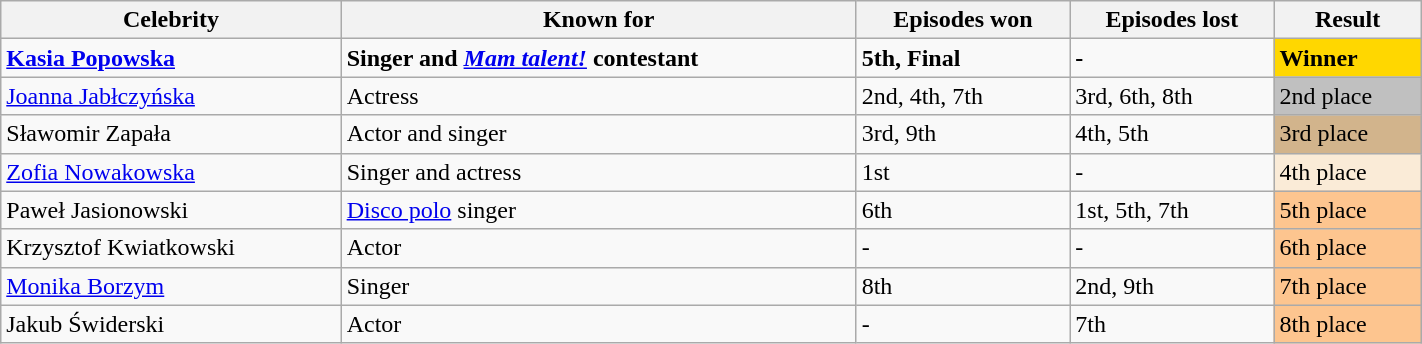<table class="wikitable" style="width:75%;">
<tr>
<th>Celebrity</th>
<th>Known for</th>
<th>Episodes won</th>
<th>Episodes lost</th>
<th>Result</th>
</tr>
<tr>
<td><strong><a href='#'>Kasia Popowska</a></strong></td>
<td><strong>Singer and <em><a href='#'>Mam talent!</a></em> contestant</strong></td>
<td><strong>5th, Final</strong></td>
<td><strong>-</strong></td>
<td style="background:gold;"><strong>Winner</strong></td>
</tr>
<tr>
<td><a href='#'>Joanna Jabłczyńska</a></td>
<td>Actress</td>
<td>2nd, 4th, 7th</td>
<td>3rd, 6th, 8th</td>
<td style="background:silver;">2nd place</td>
</tr>
<tr>
<td>Sławomir Zapała</td>
<td>Actor and singer</td>
<td>3rd, 9th</td>
<td>4th, 5th</td>
<td bgcolor=tan>3rd place</td>
</tr>
<tr>
<td><a href='#'>Zofia Nowakowska</a></td>
<td>Singer and actress</td>
<td>1st</td>
<td>-</td>
<td style="background:antiquewhite;">4th place</td>
</tr>
<tr>
<td>Paweł Jasionowski</td>
<td><a href='#'>Disco polo</a> singer</td>
<td>6th</td>
<td>1st, 5th, 7th</td>
<td style="background:#fdc58f;">5th place</td>
</tr>
<tr>
<td>Krzysztof Kwiatkowski</td>
<td>Actor</td>
<td>-</td>
<td>-</td>
<td style="background:#fdc58f;">6th place</td>
</tr>
<tr>
<td><a href='#'>Monika Borzym</a></td>
<td>Singer</td>
<td>8th</td>
<td>2nd, 9th</td>
<td style="background:#fdc58f;">7th place</td>
</tr>
<tr>
<td>Jakub Świderski</td>
<td>Actor</td>
<td>-</td>
<td>7th</td>
<td style="background:#fdc58f;">8th place</td>
</tr>
</table>
